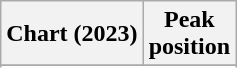<table class="wikitable sortable plainrowheaders" style="text-align:center">
<tr>
<th scope="col">Chart (2023)</th>
<th scope="col">Peak<br>position</th>
</tr>
<tr>
</tr>
<tr>
</tr>
</table>
